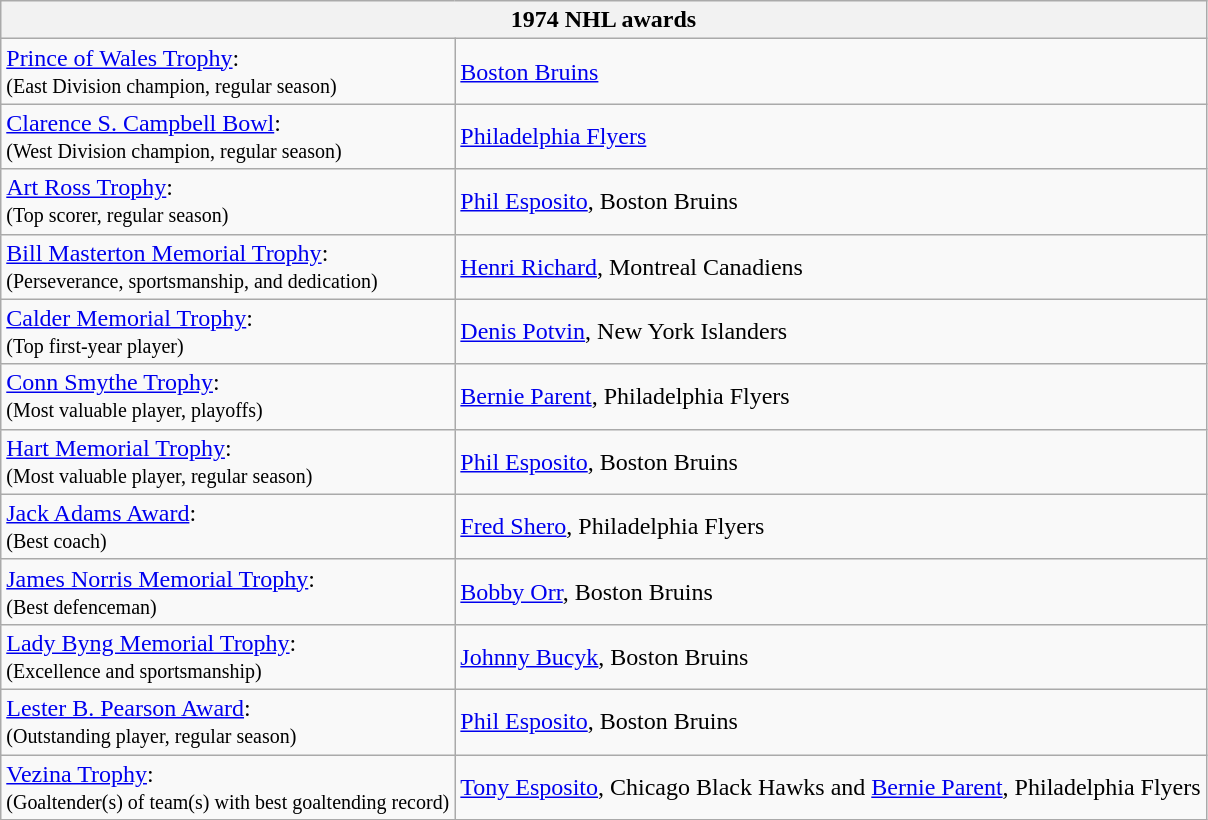<table class="wikitable">
<tr>
<th bgcolor="#DDDDDD" colspan="2">1974 NHL awards</th>
</tr>
<tr>
<td><a href='#'>Prince of Wales Trophy</a>:<br><small>(East Division champion, regular season)</small></td>
<td><a href='#'>Boston Bruins</a></td>
</tr>
<tr>
<td><a href='#'>Clarence S. Campbell Bowl</a>:<br><small>(West Division champion, regular season)</small></td>
<td><a href='#'>Philadelphia Flyers</a></td>
</tr>
<tr>
<td><a href='#'>Art Ross Trophy</a>:<br><small>(Top scorer, regular season)</small></td>
<td><a href='#'>Phil Esposito</a>, Boston Bruins</td>
</tr>
<tr>
<td><a href='#'>Bill Masterton Memorial Trophy</a>:<br><small>(Perseverance, sportsmanship, and dedication)</small></td>
<td><a href='#'>Henri Richard</a>, Montreal Canadiens</td>
</tr>
<tr>
<td><a href='#'>Calder Memorial Trophy</a>:<br><small>(Top first-year player)</small></td>
<td><a href='#'>Denis Potvin</a>, New York Islanders</td>
</tr>
<tr>
<td><a href='#'>Conn Smythe Trophy</a>:<br><small>(Most valuable player, playoffs)</small></td>
<td><a href='#'>Bernie Parent</a>, Philadelphia Flyers</td>
</tr>
<tr>
<td><a href='#'>Hart Memorial Trophy</a>:<br><small>(Most valuable player, regular season)</small></td>
<td><a href='#'>Phil Esposito</a>, Boston Bruins</td>
</tr>
<tr>
<td><a href='#'>Jack Adams Award</a>:<br><small>(Best coach)</small></td>
<td><a href='#'>Fred Shero</a>, Philadelphia Flyers</td>
</tr>
<tr>
<td><a href='#'>James Norris Memorial Trophy</a>:<br><small>(Best defenceman)</small></td>
<td><a href='#'>Bobby Orr</a>, Boston Bruins</td>
</tr>
<tr>
<td><a href='#'>Lady Byng Memorial Trophy</a>:<br><small>(Excellence and sportsmanship)</small></td>
<td><a href='#'>Johnny Bucyk</a>, Boston Bruins</td>
</tr>
<tr>
<td><a href='#'>Lester B. Pearson Award</a>:<br><small>(Outstanding player, regular season)</small></td>
<td><a href='#'>Phil Esposito</a>, Boston Bruins</td>
</tr>
<tr>
<td><a href='#'>Vezina Trophy</a>:<br><small>(Goaltender(s) of team(s) with best goaltending record)</small></td>
<td><a href='#'>Tony Esposito</a>, Chicago Black Hawks and <a href='#'>Bernie Parent</a>, Philadelphia Flyers</td>
</tr>
</table>
